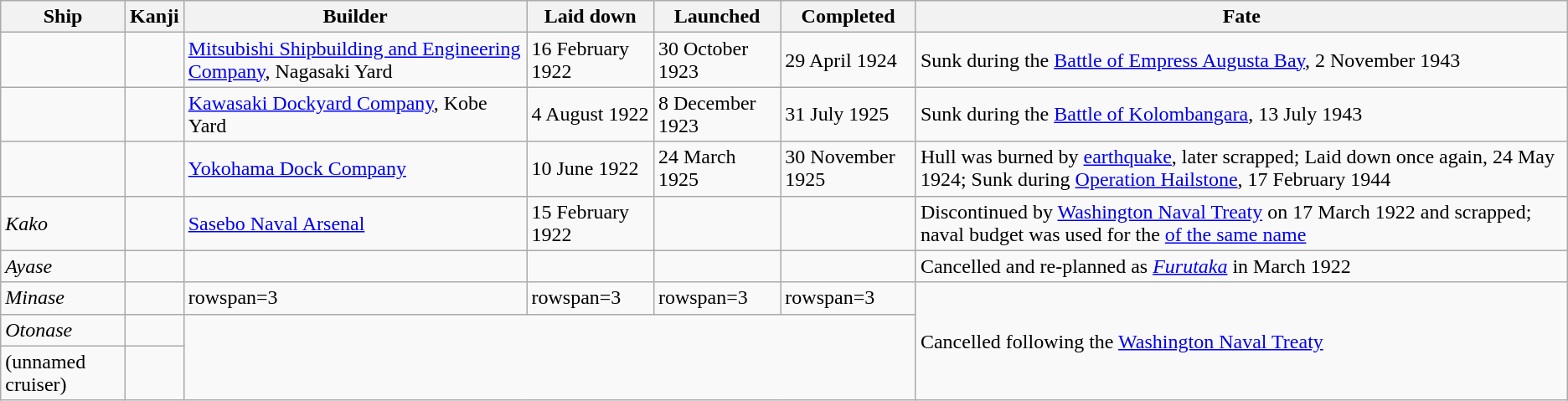<table class="wikitable plainrowheaders">
<tr>
<th scope="col">Ship</th>
<th scope="col">Kanji</th>
<th scope="col">Builder</th>
<th scope="col">Laid down</th>
<th scope="col">Launched</th>
<th scope="col">Completed</th>
<th scope="col">Fate</th>
</tr>
<tr>
<td></td>
<td></td>
<td><a href='#'>Mitsubishi Shipbuilding and Engineering Company</a>, Nagasaki Yard</td>
<td>16 February 1922</td>
<td>30 October 1923</td>
<td>29 April 1924</td>
<td>Sunk during the <a href='#'>Battle of Empress Augusta Bay</a>, 2 November 1943</td>
</tr>
<tr>
<td></td>
<td></td>
<td><a href='#'>Kawasaki Dockyard Company</a>, Kobe Yard</td>
<td>4 August 1922</td>
<td>8 December 1923</td>
<td>31 July 1925</td>
<td>Sunk during the <a href='#'>Battle of Kolombangara</a>, 13 July 1943</td>
</tr>
<tr>
<td></td>
<td></td>
<td><a href='#'>Yokohama Dock Company</a></td>
<td>10 June 1922</td>
<td>24 March 1925</td>
<td>30 November 1925</td>
<td>Hull was burned by <a href='#'>earthquake</a>, later scrapped; Laid down once again, 24 May 1924; Sunk during <a href='#'>Operation Hailstone</a>, 17 February 1944</td>
</tr>
<tr>
<td><em>Kako</em></td>
<td></td>
<td><a href='#'>Sasebo Naval Arsenal</a></td>
<td>15 February 1922</td>
<td></td>
<td></td>
<td>Discontinued by <a href='#'>Washington Naval Treaty</a> on 17 March 1922 and scrapped; naval budget was used for the  <a href='#'>of the same name</a></td>
</tr>
<tr>
<td><em>Ayase</em></td>
<td></td>
<td></td>
<td></td>
<td></td>
<td></td>
<td>Cancelled and re-planned as <a href='#'><em>Furutaka</em></a> in March 1922</td>
</tr>
<tr>
<td><em>Minase</em></td>
<td></td>
<td>rowspan=3 </td>
<td>rowspan=3 </td>
<td>rowspan=3 </td>
<td>rowspan=3 </td>
<td rowspan=3>Cancelled following the <a href='#'>Washington Naval Treaty</a></td>
</tr>
<tr>
<td><em>Otonase</em></td>
<td></td>
</tr>
<tr>
<td>(unnamed cruiser)</td>
<td></td>
</tr>
</table>
